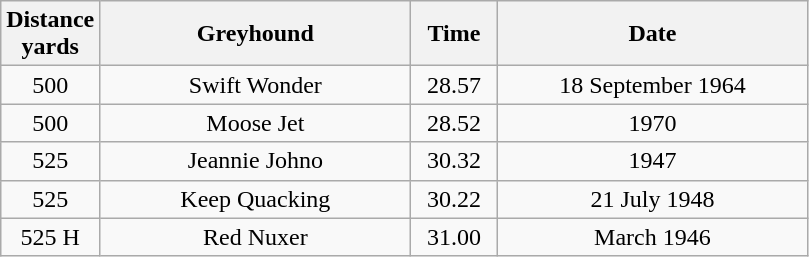<table class="wikitable" style="font-size: 100%">
<tr>
<th width=50>Distance <br>yards</th>
<th width=200>Greyhound</th>
<th width=50>Time</th>
<th width=200>Date</th>
</tr>
<tr align=center>
<td>500</td>
<td>Swift Wonder</td>
<td>28.57</td>
<td>18 September 1964</td>
</tr>
<tr align=center>
<td>500</td>
<td>Moose Jet</td>
<td>28.52</td>
<td>1970</td>
</tr>
<tr align=center>
<td>525</td>
<td>Jeannie Johno</td>
<td>30.32</td>
<td>1947</td>
</tr>
<tr align=center>
<td>525</td>
<td>Keep Quacking</td>
<td>30.22</td>
<td>21 July 1948</td>
</tr>
<tr align=center>
<td>525 H</td>
<td>Red Nuxer</td>
<td>31.00</td>
<td>March 1946</td>
</tr>
</table>
